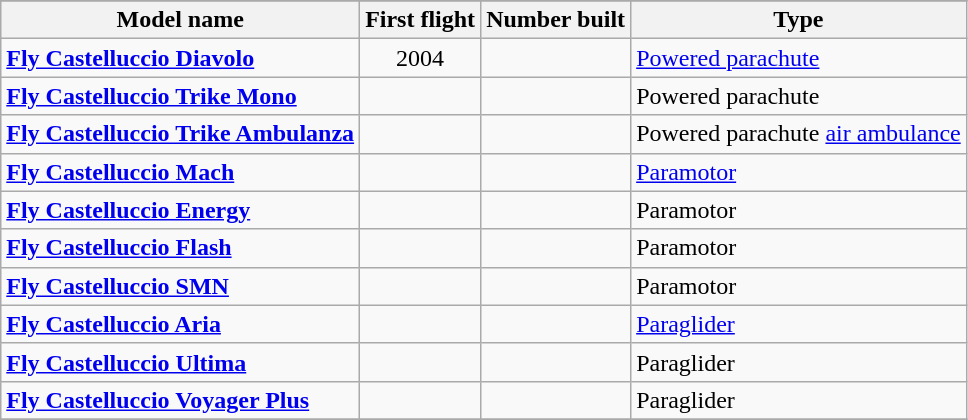<table class="wikitable" align=center>
<tr>
</tr>
<tr style="background:#efefef;">
<th>Model name</th>
<th>First flight</th>
<th>Number built</th>
<th>Type</th>
</tr>
<tr>
<td align=left><strong><a href='#'>Fly Castelluccio Diavolo</a></strong></td>
<td align=center>2004</td>
<td align=center></td>
<td align=left><a href='#'>Powered parachute</a></td>
</tr>
<tr>
<td align=left><strong><a href='#'>Fly Castelluccio Trike Mono</a></strong></td>
<td align=center></td>
<td align=center></td>
<td align=left>Powered parachute</td>
</tr>
<tr>
<td align=left><strong><a href='#'>Fly Castelluccio Trike Ambulanza</a></strong></td>
<td align=center></td>
<td align=center></td>
<td align=left>Powered parachute <a href='#'>air ambulance</a></td>
</tr>
<tr>
<td align=left><strong><a href='#'>Fly Castelluccio Mach</a></strong></td>
<td align=center></td>
<td align=center></td>
<td align=left><a href='#'>Paramotor</a></td>
</tr>
<tr>
<td align=left><strong><a href='#'>Fly Castelluccio Energy</a></strong></td>
<td align=center></td>
<td align=center></td>
<td align=left>Paramotor</td>
</tr>
<tr>
<td align=left><strong><a href='#'>Fly Castelluccio Flash</a></strong></td>
<td align=center></td>
<td align=center></td>
<td align=left>Paramotor</td>
</tr>
<tr>
<td align=left><strong><a href='#'>Fly Castelluccio SMN</a></strong></td>
<td align=center></td>
<td align=center></td>
<td align=left>Paramotor</td>
</tr>
<tr>
<td align=left><strong><a href='#'>Fly Castelluccio Aria</a></strong></td>
<td align=center></td>
<td align=center></td>
<td align=left><a href='#'>Paraglider</a></td>
</tr>
<tr>
<td align=left><strong><a href='#'>Fly Castelluccio Ultima</a></strong></td>
<td align=center></td>
<td align=center></td>
<td align=left>Paraglider</td>
</tr>
<tr>
<td align=left><strong><a href='#'>Fly Castelluccio Voyager Plus</a></strong></td>
<td align=center></td>
<td align=center></td>
<td align=left>Paraglider</td>
</tr>
<tr>
</tr>
</table>
